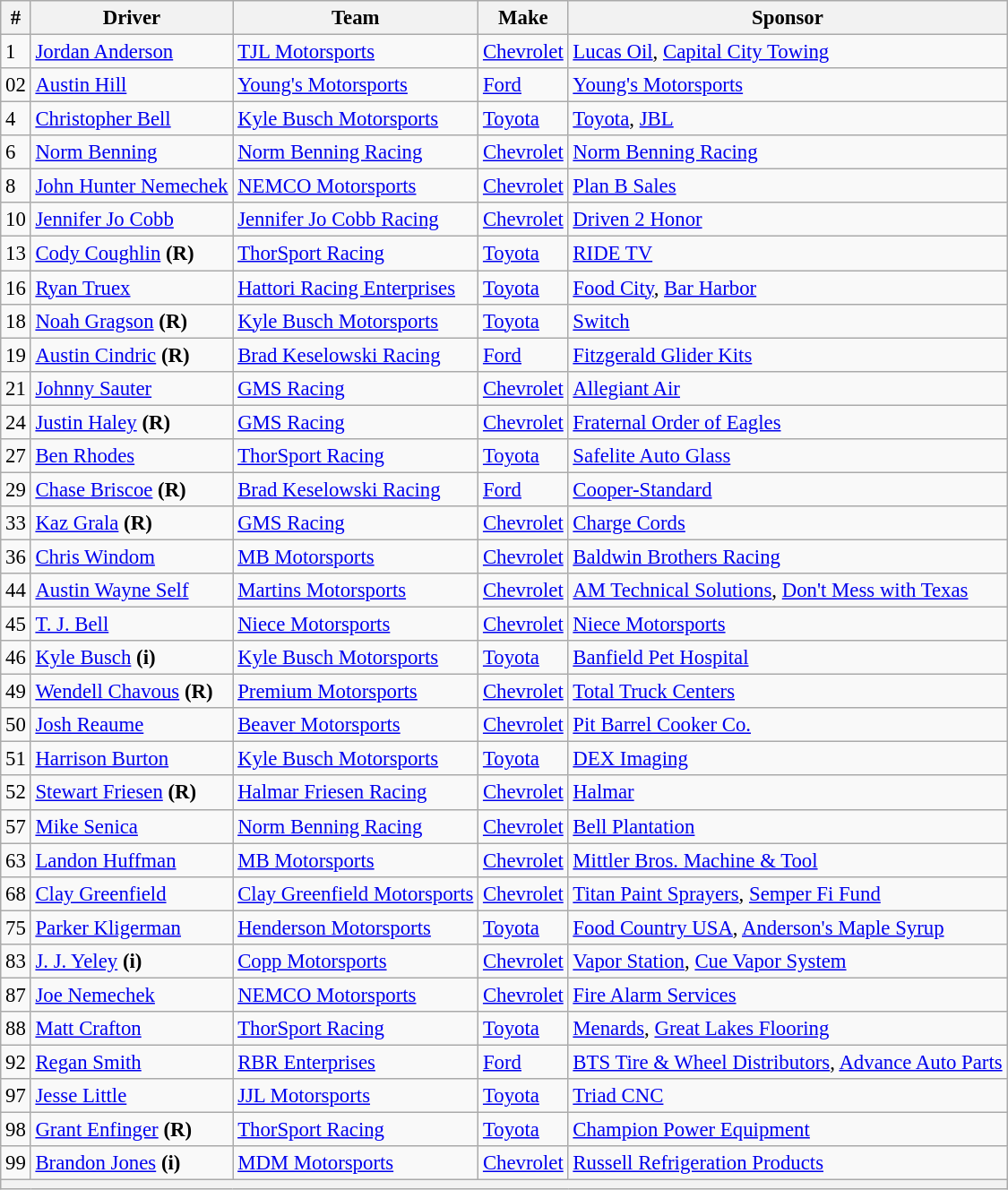<table class="wikitable" style="font-size:95%">
<tr>
<th>#</th>
<th>Driver</th>
<th>Team</th>
<th>Make</th>
<th>Sponsor</th>
</tr>
<tr>
<td>1</td>
<td><a href='#'>Jordan Anderson</a></td>
<td><a href='#'>TJL Motorsports</a></td>
<td><a href='#'>Chevrolet</a></td>
<td><a href='#'>Lucas Oil</a>, <a href='#'>Capital City Towing</a></td>
</tr>
<tr>
<td>02</td>
<td><a href='#'>Austin Hill</a></td>
<td><a href='#'>Young's Motorsports</a></td>
<td><a href='#'>Ford</a></td>
<td><a href='#'>Young's Motorsports</a></td>
</tr>
<tr>
<td>4</td>
<td><a href='#'>Christopher Bell</a></td>
<td><a href='#'>Kyle Busch Motorsports</a></td>
<td><a href='#'>Toyota</a></td>
<td><a href='#'>Toyota</a>, <a href='#'>JBL</a></td>
</tr>
<tr>
<td>6</td>
<td><a href='#'>Norm Benning</a></td>
<td><a href='#'>Norm Benning Racing</a></td>
<td><a href='#'>Chevrolet</a></td>
<td><a href='#'>Norm Benning Racing</a></td>
</tr>
<tr>
<td>8</td>
<td><a href='#'>John Hunter Nemechek</a></td>
<td><a href='#'>NEMCO Motorsports</a></td>
<td><a href='#'>Chevrolet</a></td>
<td><a href='#'>Plan B Sales</a></td>
</tr>
<tr>
<td>10</td>
<td><a href='#'>Jennifer Jo Cobb</a></td>
<td><a href='#'>Jennifer Jo Cobb Racing</a></td>
<td><a href='#'>Chevrolet</a></td>
<td><a href='#'>Driven 2 Honor</a></td>
</tr>
<tr>
<td>13</td>
<td><a href='#'>Cody Coughlin</a> <strong>(R)</strong></td>
<td><a href='#'>ThorSport Racing</a></td>
<td><a href='#'>Toyota</a></td>
<td><a href='#'>RIDE TV</a></td>
</tr>
<tr>
<td>16</td>
<td><a href='#'>Ryan Truex</a></td>
<td><a href='#'>Hattori Racing Enterprises</a></td>
<td><a href='#'>Toyota</a></td>
<td><a href='#'>Food City</a>, <a href='#'>Bar Harbor</a></td>
</tr>
<tr>
<td>18</td>
<td><a href='#'>Noah Gragson</a> <strong>(R)</strong></td>
<td><a href='#'>Kyle Busch Motorsports</a></td>
<td><a href='#'>Toyota</a></td>
<td><a href='#'>Switch</a></td>
</tr>
<tr>
<td>19</td>
<td><a href='#'>Austin Cindric</a> <strong>(R)</strong></td>
<td><a href='#'>Brad Keselowski Racing</a></td>
<td><a href='#'>Ford</a></td>
<td><a href='#'>Fitzgerald Glider Kits</a></td>
</tr>
<tr>
<td>21</td>
<td><a href='#'>Johnny Sauter</a></td>
<td><a href='#'>GMS Racing</a></td>
<td><a href='#'>Chevrolet</a></td>
<td><a href='#'>Allegiant Air</a></td>
</tr>
<tr>
<td>24</td>
<td><a href='#'>Justin Haley</a> <strong>(R)</strong></td>
<td><a href='#'>GMS Racing</a></td>
<td><a href='#'>Chevrolet</a></td>
<td><a href='#'>Fraternal Order of Eagles</a></td>
</tr>
<tr>
<td>27</td>
<td><a href='#'>Ben Rhodes</a></td>
<td><a href='#'>ThorSport Racing</a></td>
<td><a href='#'>Toyota</a></td>
<td><a href='#'>Safelite Auto Glass</a></td>
</tr>
<tr>
<td>29</td>
<td><a href='#'>Chase Briscoe</a> <strong>(R)</strong></td>
<td><a href='#'>Brad Keselowski Racing</a></td>
<td><a href='#'>Ford</a></td>
<td><a href='#'>Cooper-Standard</a></td>
</tr>
<tr>
<td>33</td>
<td><a href='#'>Kaz Grala</a> <strong>(R)</strong></td>
<td><a href='#'>GMS Racing</a></td>
<td><a href='#'>Chevrolet</a></td>
<td><a href='#'>Charge Cords</a></td>
</tr>
<tr>
<td>36</td>
<td><a href='#'>Chris Windom</a></td>
<td><a href='#'>MB Motorsports</a></td>
<td><a href='#'>Chevrolet</a></td>
<td><a href='#'>Baldwin Brothers Racing</a></td>
</tr>
<tr>
<td>44</td>
<td><a href='#'>Austin Wayne Self</a></td>
<td><a href='#'>Martins Motorsports</a></td>
<td><a href='#'>Chevrolet</a></td>
<td><a href='#'>AM Technical Solutions</a>, <a href='#'>Don't Mess with Texas</a></td>
</tr>
<tr>
<td>45</td>
<td><a href='#'>T. J. Bell</a></td>
<td><a href='#'>Niece Motorsports</a></td>
<td><a href='#'>Chevrolet</a></td>
<td><a href='#'>Niece Motorsports</a></td>
</tr>
<tr>
<td>46</td>
<td><a href='#'>Kyle Busch</a> <strong>(i)</strong></td>
<td><a href='#'>Kyle Busch Motorsports</a></td>
<td><a href='#'>Toyota</a></td>
<td><a href='#'>Banfield Pet Hospital</a></td>
</tr>
<tr>
<td>49</td>
<td><a href='#'>Wendell Chavous</a> <strong>(R)</strong></td>
<td><a href='#'>Premium Motorsports</a></td>
<td><a href='#'>Chevrolet</a></td>
<td><a href='#'>Total Truck Centers</a></td>
</tr>
<tr>
<td>50</td>
<td><a href='#'>Josh Reaume</a></td>
<td><a href='#'>Beaver Motorsports</a></td>
<td><a href='#'>Chevrolet</a></td>
<td><a href='#'>Pit Barrel Cooker Co.</a></td>
</tr>
<tr>
<td>51</td>
<td><a href='#'>Harrison Burton</a></td>
<td><a href='#'>Kyle Busch Motorsports</a></td>
<td><a href='#'>Toyota</a></td>
<td><a href='#'>DEX Imaging</a></td>
</tr>
<tr>
<td>52</td>
<td><a href='#'>Stewart Friesen</a> <strong>(R)</strong></td>
<td><a href='#'>Halmar Friesen Racing</a></td>
<td><a href='#'>Chevrolet</a></td>
<td><a href='#'>Halmar</a></td>
</tr>
<tr>
<td>57</td>
<td><a href='#'>Mike Senica</a></td>
<td><a href='#'>Norm Benning Racing</a></td>
<td><a href='#'>Chevrolet</a></td>
<td><a href='#'>Bell Plantation</a></td>
</tr>
<tr>
<td>63</td>
<td><a href='#'>Landon Huffman</a></td>
<td><a href='#'>MB Motorsports</a></td>
<td><a href='#'>Chevrolet</a></td>
<td><a href='#'>Mittler Bros. Machine & Tool</a></td>
</tr>
<tr>
<td>68</td>
<td><a href='#'>Clay Greenfield</a></td>
<td><a href='#'>Clay Greenfield Motorsports</a></td>
<td><a href='#'>Chevrolet</a></td>
<td><a href='#'>Titan Paint Sprayers</a>, <a href='#'>Semper Fi Fund</a></td>
</tr>
<tr>
<td>75</td>
<td><a href='#'>Parker Kligerman</a></td>
<td><a href='#'>Henderson Motorsports</a></td>
<td><a href='#'>Toyota</a></td>
<td><a href='#'>Food Country USA</a>, <a href='#'>Anderson's Maple Syrup</a></td>
</tr>
<tr>
<td>83</td>
<td><a href='#'>J. J. Yeley</a> <strong>(i)</strong></td>
<td><a href='#'>Copp Motorsports</a></td>
<td><a href='#'>Chevrolet</a></td>
<td><a href='#'>Vapor Station</a>, <a href='#'>Cue Vapor System</a></td>
</tr>
<tr>
<td>87</td>
<td><a href='#'>Joe Nemechek</a></td>
<td><a href='#'>NEMCO Motorsports</a></td>
<td><a href='#'>Chevrolet</a></td>
<td><a href='#'>Fire Alarm Services</a></td>
</tr>
<tr>
<td>88</td>
<td><a href='#'>Matt Crafton</a></td>
<td><a href='#'>ThorSport Racing</a></td>
<td><a href='#'>Toyota</a></td>
<td><a href='#'>Menards</a>, <a href='#'>Great Lakes Flooring</a></td>
</tr>
<tr>
<td>92</td>
<td><a href='#'>Regan Smith</a></td>
<td><a href='#'>RBR Enterprises</a></td>
<td><a href='#'>Ford</a></td>
<td><a href='#'>BTS Tire & Wheel Distributors</a>, <a href='#'>Advance Auto Parts</a></td>
</tr>
<tr>
<td>97</td>
<td><a href='#'>Jesse Little</a></td>
<td><a href='#'>JJL Motorsports</a></td>
<td><a href='#'>Toyota</a></td>
<td><a href='#'>Triad CNC</a></td>
</tr>
<tr>
<td>98</td>
<td><a href='#'>Grant Enfinger</a> <strong>(R)</strong></td>
<td><a href='#'>ThorSport Racing</a></td>
<td><a href='#'>Toyota</a></td>
<td><a href='#'>Champion Power Equipment</a></td>
</tr>
<tr>
<td>99</td>
<td><a href='#'>Brandon Jones</a> <strong>(i)</strong></td>
<td><a href='#'>MDM Motorsports</a></td>
<td><a href='#'>Chevrolet</a></td>
<td><a href='#'>Russell Refrigeration Products</a></td>
</tr>
<tr>
<th colspan="5"></th>
</tr>
</table>
